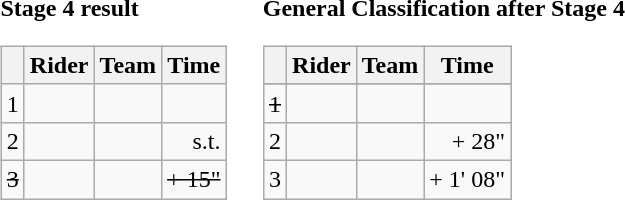<table>
<tr>
<td><strong>Stage 4 result</strong><br><table class="wikitable">
<tr>
<th></th>
<th>Rider</th>
<th>Team</th>
<th>Time</th>
</tr>
<tr>
<td>1</td>
<td></td>
<td></td>
<td align="right"></td>
</tr>
<tr>
<td>2</td>
<td></td>
<td></td>
<td align="right">s.t.</td>
</tr>
<tr>
<td><s>3</s></td>
<td><s></s></td>
<td><s></s></td>
<td align="right"><s>+ 15"</s></td>
</tr>
</table>
</td>
<td></td>
<td><strong>General Classification after Stage 4</strong><br><table class="wikitable">
<tr>
<th></th>
<th>Rider</th>
<th>Team</th>
<th>Time</th>
</tr>
<tr>
</tr>
<tr>
<td><s>1</s></td>
<td><s></s> </td>
<td><s></s></td>
<td align="right"><s></s></td>
</tr>
<tr>
<td>2</td>
<td></td>
<td></td>
<td align="right">+ 28"</td>
</tr>
<tr>
<td>3</td>
<td></td>
<td></td>
<td align="right">+ 1' 08"</td>
</tr>
</table>
</td>
</tr>
</table>
